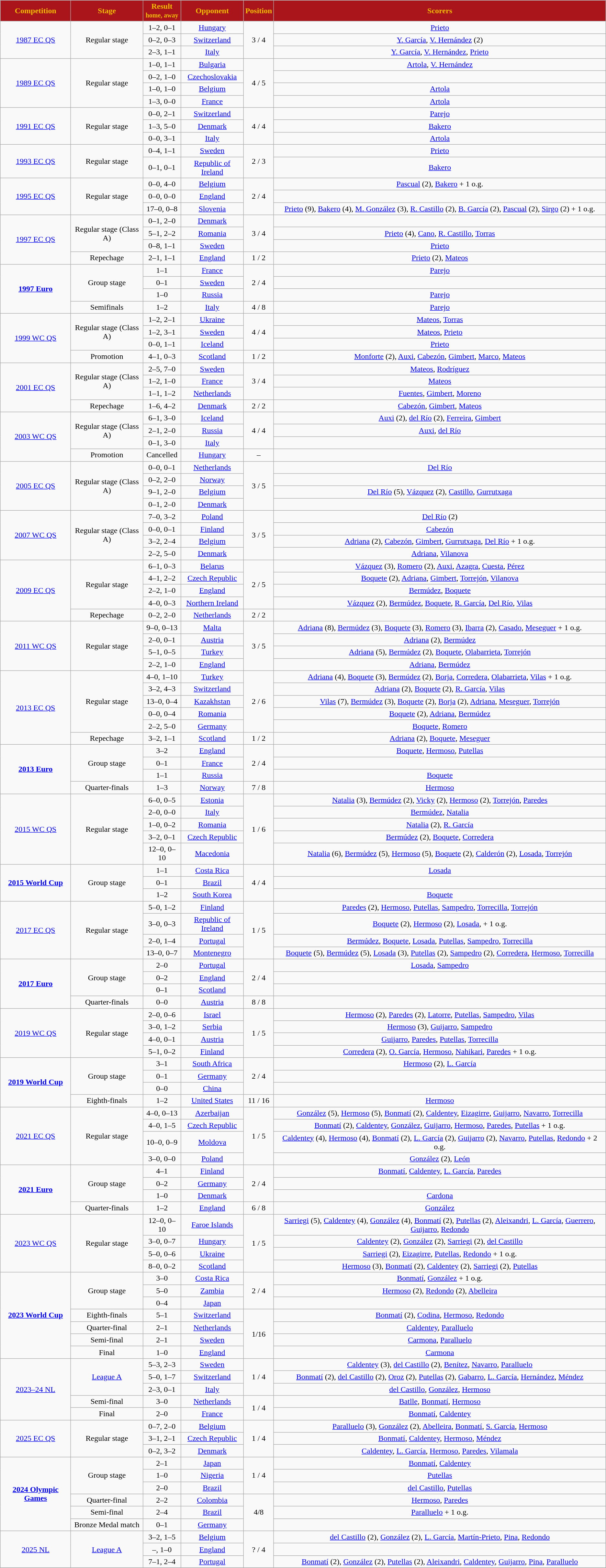<table class="wikitable sortable collapsible collapsed" style="text-align: center; font-size: 100%;">
<tr>
<th style="background:#aa151b;color:#f1bf00;">Competition</th>
<th style="background:#aa151b;color:#f1bf00;">Stage</th>
<th style="background:#aa151b;color:#f1bf00;">Result <br> <small>home, away</small></th>
<th style="background:#aa151b;color:#f1bf00;">Opponent</th>
<th style="background:#aa151b;color:#f1bf00;">Position</th>
<th style="background:#aa151b;color:#f1bf00;">Scorers</th>
</tr>
<tr>
<td rowspan=3><a href='#'>1987 EC QS</a></td>
<td rowspan=3>Regular stage</td>
<td>1–2, 0–1</td>
<td> <a href='#'>Hungary</a></td>
<td rowspan=3 style="text-align:center">3 / 4</td>
<td><a href='#'>Prieto</a></td>
</tr>
<tr>
<td>0–2, 0–3</td>
<td> <a href='#'>Switzerland</a></td>
<td><a href='#'>Y. García</a>, <a href='#'>V. Hernández</a> (2)</td>
</tr>
<tr>
<td>2–3, 1–1</td>
<td> <a href='#'>Italy</a></td>
<td><a href='#'>Y. García</a>, <a href='#'>V. Hernández</a>, <a href='#'>Prieto</a></td>
</tr>
<tr>
<td rowspan=4><a href='#'>1989 EC QS</a></td>
<td rowspan=4>Regular stage</td>
<td>1–0, 1–1</td>
<td> <a href='#'>Bulgaria</a></td>
<td rowspan=4 style="text-align:center">4 / 5</td>
<td><a href='#'>Artola</a>, <a href='#'>V. Hernández</a></td>
</tr>
<tr>
<td>0–2, 1–0</td>
<td> <a href='#'>Czechoslovakia</a></td>
<td></td>
</tr>
<tr>
<td>1–0, 1–0</td>
<td> <a href='#'>Belgium</a></td>
<td><a href='#'>Artola</a></td>
</tr>
<tr>
<td>1–3, 0–0</td>
<td> <a href='#'>France</a></td>
<td><a href='#'>Artola</a></td>
</tr>
<tr>
<td rowspan=3><a href='#'>1991 EC QS</a></td>
<td rowspan=3>Regular stage</td>
<td>0–0, 2–1</td>
<td> <a href='#'>Switzerland</a></td>
<td rowspan=3 style="text-align:center">4 / 4</td>
<td><a href='#'>Parejo</a></td>
</tr>
<tr>
<td>1–3, 5–0</td>
<td> <a href='#'>Denmark</a></td>
<td><a href='#'>Bakero</a></td>
</tr>
<tr>
<td>0–0, 3–1</td>
<td> <a href='#'>Italy</a></td>
<td><a href='#'>Artola</a></td>
</tr>
<tr>
<td rowspan=2><a href='#'>1993 EC QS</a></td>
<td rowspan=2>Regular stage</td>
<td>0–4, 1–1</td>
<td> <a href='#'>Sweden</a></td>
<td rowspan=2 style="text-align:center">2 / 3</td>
<td><a href='#'>Prieto</a></td>
</tr>
<tr>
<td>0–1, 0–1</td>
<td> <a href='#'>Republic of Ireland</a></td>
<td><a href='#'>Bakero</a></td>
</tr>
<tr>
<td rowspan=3><a href='#'>1995 EC QS</a></td>
<td rowspan=3>Regular stage</td>
<td>0–0, 4–0</td>
<td> <a href='#'>Belgium</a></td>
<td rowspan=3 style="text-align:center">2 / 4</td>
<td><a href='#'>Pascual</a> (2), <a href='#'>Bakero</a> + 1 o.g.</td>
</tr>
<tr>
<td>0–0, 0–0</td>
<td> <a href='#'>England</a></td>
<td></td>
</tr>
<tr>
<td>17–0, 0–8</td>
<td> <a href='#'>Slovenia</a></td>
<td><a href='#'>Prieto</a> (9), <a href='#'>Bakero</a> (4), <a href='#'>M. González</a> (3), <a href='#'>R. Castillo</a> (2), <a href='#'>B. García</a> (2), <a href='#'>Pascual</a> (2), <a href='#'>Sirgo</a> (2) + 1 o.g.</td>
</tr>
<tr>
<td rowspan=4><a href='#'>1997 EC QS</a></td>
<td rowspan=3>Regular stage (Class A)</td>
<td>0–1, 2–0</td>
<td> <a href='#'>Denmark</a></td>
<td rowspan=3 style="text-align:center">3 / 4</td>
<td></td>
</tr>
<tr>
<td>5–1, 2–2</td>
<td> <a href='#'>Romania</a></td>
<td><a href='#'>Prieto</a> (4), <a href='#'>Cano</a>, <a href='#'>R. Castillo</a>, <a href='#'>Torras</a></td>
</tr>
<tr>
<td>0–8, 1–1</td>
<td> <a href='#'>Sweden</a></td>
<td><a href='#'>Prieto</a></td>
</tr>
<tr>
<td>Repechage</td>
<td>2–1, 1–1</td>
<td> <a href='#'>England</a></td>
<td style="text-align:center">1 / 2</td>
<td><a href='#'>Prieto</a> (2), <a href='#'>Mateos</a></td>
</tr>
<tr>
<td rowspan=4>  <strong><a href='#'>1997 Euro</a></strong></td>
<td rowspan=3>Group stage</td>
<td>1–1</td>
<td> <a href='#'>France</a></td>
<td rowspan=3 style="text-align:center">2 / 4</td>
<td><a href='#'>Parejo</a></td>
</tr>
<tr>
<td>0–1</td>
<td> <a href='#'>Sweden</a></td>
<td></td>
</tr>
<tr>
<td>1–0</td>
<td> <a href='#'>Russia</a></td>
<td><a href='#'>Parejo</a></td>
</tr>
<tr>
<td>Semifinals</td>
<td>1–2</td>
<td> <a href='#'>Italy</a></td>
<td style="text-align:center">4 / 8</td>
<td><a href='#'>Parejo</a></td>
</tr>
<tr>
<td rowspan=4><a href='#'>1999 WC QS</a></td>
<td rowspan=3>Regular stage (Class A)</td>
<td>1–2, 2–1</td>
<td> <a href='#'>Ukraine</a></td>
<td rowspan=3 style="text-align:center">4 / 4</td>
<td><a href='#'>Mateos</a>, <a href='#'>Torras</a></td>
</tr>
<tr>
<td>1–2, 3–1</td>
<td> <a href='#'>Sweden</a></td>
<td><a href='#'>Mateos</a>, <a href='#'>Prieto</a></td>
</tr>
<tr>
<td>0–0, 1–1</td>
<td> <a href='#'>Iceland</a></td>
<td><a href='#'>Prieto</a></td>
</tr>
<tr>
<td>Promotion</td>
<td>4–1, 0–3</td>
<td> <a href='#'>Scotland</a></td>
<td style="text-align:center">1 / 2</td>
<td><a href='#'>Monforte</a> (2), <a href='#'>Auxi</a>, <a href='#'>Cabezón</a>, <a href='#'>Gimbert</a>, <a href='#'>Marco</a>, <a href='#'>Mateos</a></td>
</tr>
<tr>
<td rowspan=4><a href='#'>2001 EC QS</a></td>
<td rowspan=3>Regular stage (Class A)</td>
<td>2–5, 7–0</td>
<td> <a href='#'>Sweden</a></td>
<td rowspan=3 style="text-align:center">3 / 4</td>
<td><a href='#'>Mateos</a>, <a href='#'>Rodríguez</a></td>
</tr>
<tr>
<td>1–2, 1–0</td>
<td> <a href='#'>France</a></td>
<td><a href='#'>Mateos</a></td>
</tr>
<tr>
<td>1–1, 1–2</td>
<td> <a href='#'>Netherlands</a></td>
<td><a href='#'>Fuentes</a>, <a href='#'>Gimbert</a>, <a href='#'>Moreno</a></td>
</tr>
<tr>
<td>Repechage</td>
<td>1–6, 4–2</td>
<td> <a href='#'>Denmark</a></td>
<td style="text-align:center">2 / 2</td>
<td><a href='#'>Cabezón</a>, <a href='#'>Gimbert</a>, <a href='#'>Mateos</a></td>
</tr>
<tr>
<td rowspan=4><a href='#'>2003 WC QS</a></td>
<td rowspan=3>Regular stage (Class A)</td>
<td>6–1, 3–0</td>
<td> <a href='#'>Iceland</a></td>
<td rowspan=3 style="text-align:center">4 / 4</td>
<td><a href='#'>Auxi</a> (2), <a href='#'>del Río</a> (2), <a href='#'>Ferreira</a>, <a href='#'>Gimbert</a></td>
</tr>
<tr>
<td>2–1, 2–0</td>
<td> <a href='#'>Russia</a></td>
<td><a href='#'>Auxi</a>, <a href='#'>del Río</a></td>
</tr>
<tr>
<td>0–1, 3–0</td>
<td> <a href='#'>Italy</a></td>
<td></td>
</tr>
<tr>
<td>Promotion</td>
<td>Cancelled</td>
<td> <a href='#'>Hungary</a></td>
<td style="text-align:center">–</td>
<td></td>
</tr>
<tr>
<td rowspan=4><a href='#'>2005 EC QS</a></td>
<td rowspan=4>Regular stage (Class A)</td>
<td>0–0, 0–1</td>
<td> <a href='#'>Netherlands</a></td>
<td rowspan=4 style="text-align:center">3 / 5</td>
<td><a href='#'>Del Río</a></td>
</tr>
<tr>
<td>0–2, 2–0</td>
<td> <a href='#'>Norway</a></td>
<td></td>
</tr>
<tr>
<td>9–1, 2–0</td>
<td> <a href='#'>Belgium</a></td>
<td><a href='#'>Del Río</a> (5), <a href='#'>Vázquez</a> (2), <a href='#'>Castillo</a>, <a href='#'>Gurrutxaga</a></td>
</tr>
<tr>
<td>0–1, 2–0</td>
<td> <a href='#'>Denmark</a></td>
<td></td>
</tr>
<tr>
<td rowspan=4><a href='#'>2007 WC QS</a></td>
<td rowspan=4>Regular stage (Class A)</td>
<td>7–0, 3–2</td>
<td> <a href='#'>Poland</a></td>
<td rowspan=4 style="text-align:center">3 / 5</td>
<td><a href='#'>Del Río</a> (2)</td>
</tr>
<tr>
<td>0–0, 0–1</td>
<td> <a href='#'>Finland</a></td>
<td><a href='#'>Cabezón</a></td>
</tr>
<tr>
<td>3–2, 2–4</td>
<td> <a href='#'>Belgium</a></td>
<td><a href='#'>Adriana</a> (2), <a href='#'>Cabezón</a>, <a href='#'>Gimbert</a>, <a href='#'>Gurrutxaga</a>, <a href='#'>Del Río</a> + 1 o.g.</td>
</tr>
<tr>
<td>2–2, 5–0</td>
<td> <a href='#'>Denmark</a></td>
<td><a href='#'>Adriana</a>, <a href='#'>Vilanova</a></td>
</tr>
<tr>
<td rowspan=5><a href='#'>2009 EC QS</a></td>
<td rowspan=4>Regular stage</td>
<td>6–1, 0–3</td>
<td> <a href='#'>Belarus</a></td>
<td rowspan=4 style="text-align:center">2 / 5</td>
<td><a href='#'>Vázquez</a> (3), <a href='#'>Romero</a> (2), <a href='#'>Auxi</a>, <a href='#'>Azagra</a>, <a href='#'>Cuesta</a>, <a href='#'>Pérez</a></td>
</tr>
<tr>
<td>4–1, 2–2</td>
<td> <a href='#'>Czech Republic</a></td>
<td><a href='#'>Boquete</a> (2), <a href='#'>Adriana</a>, <a href='#'>Gimbert</a>, <a href='#'>Torrejón</a>, <a href='#'>Vilanova</a></td>
</tr>
<tr>
<td>2–2, 1–0</td>
<td> <a href='#'>England</a></td>
<td><a href='#'>Bermúdez</a>, <a href='#'>Boquete</a></td>
</tr>
<tr>
<td>4–0, 0–3</td>
<td> <a href='#'>Northern Ireland</a></td>
<td><a href='#'>Vázquez</a> (2), <a href='#'>Bermúdez</a>, <a href='#'>Boquete</a>, <a href='#'>R. García</a>, <a href='#'>Del Río</a>, <a href='#'>Vilas</a></td>
</tr>
<tr>
<td>Repechage</td>
<td>0–2, 2–0</td>
<td> <a href='#'>Netherlands</a></td>
<td style="text-align:center">2 / 2</td>
<td></td>
</tr>
<tr>
<td rowspan=4><a href='#'>2011 WC QS</a></td>
<td rowspan=4>Regular stage</td>
<td>9–0, 0–13</td>
<td> <a href='#'>Malta</a></td>
<td rowspan=4 style="text-align:center">3 / 5</td>
<td><a href='#'>Adriana</a> (8), <a href='#'>Bermúdez</a> (3), <a href='#'>Boquete</a> (3), <a href='#'>Romero</a> (3), <a href='#'>Ibarra</a> (2), <a href='#'>Casado</a>, <a href='#'>Meseguer</a> + 1 o.g.</td>
</tr>
<tr>
<td>2–0, 0–1</td>
<td> <a href='#'>Austria</a></td>
<td><a href='#'>Adriana</a> (2), <a href='#'>Bermúdez</a></td>
</tr>
<tr>
<td>5–1, 0–5</td>
<td> <a href='#'>Turkey</a></td>
<td><a href='#'>Adriana</a> (5), <a href='#'>Bermúdez</a> (2), <a href='#'>Boquete</a>, <a href='#'>Olabarrieta</a>, <a href='#'>Torrejón</a></td>
</tr>
<tr>
<td>2–2, 1–0</td>
<td> <a href='#'>England</a></td>
<td><a href='#'>Adriana</a>, <a href='#'>Bermúdez</a></td>
</tr>
<tr>
<td rowspan=6><a href='#'>2013 EC QS</a></td>
<td rowspan=5>Regular stage</td>
<td>4–0, 1–10</td>
<td> <a href='#'>Turkey</a></td>
<td rowspan=5 style="text-align:center">2 / 6</td>
<td><a href='#'>Adriana</a> (4), <a href='#'>Boquete</a> (3), <a href='#'>Bermúdez</a> (2), <a href='#'>Borja</a>, <a href='#'>Corredera</a>, <a href='#'>Olabarrieta</a>, <a href='#'>Vilas</a> + 1 o.g.</td>
</tr>
<tr>
<td>3–2, 4–3</td>
<td> <a href='#'>Switzerland</a></td>
<td><a href='#'>Adriana</a> (2), <a href='#'>Boquete</a> (2), <a href='#'>R. García</a>, <a href='#'>Vilas</a></td>
</tr>
<tr>
<td>13–0, 0–4</td>
<td> <a href='#'>Kazakhstan</a></td>
<td><a href='#'>Vilas</a> (7), <a href='#'>Bermúdez</a> (3), <a href='#'>Boquete</a> (2), <a href='#'>Borja</a> (2), <a href='#'>Adriana</a>, <a href='#'>Meseguer</a>, <a href='#'>Torrejón</a></td>
</tr>
<tr>
<td>0–0, 0–4</td>
<td> <a href='#'>Romania</a></td>
<td><a href='#'>Boquete</a> (2), <a href='#'>Adriana</a>, <a href='#'>Bermúdez</a></td>
</tr>
<tr>
<td>2–2, 5–0</td>
<td> <a href='#'>Germany</a></td>
<td><a href='#'>Boquete</a>, <a href='#'>Romero</a></td>
</tr>
<tr>
<td>Repechage</td>
<td>3–2, 1–1</td>
<td> <a href='#'>Scotland</a></td>
<td style="text-align:center">1 / 2</td>
<td><a href='#'>Adriana</a> (2), <a href='#'>Boquete</a>, <a href='#'>Meseguer</a></td>
</tr>
<tr>
<td rowspan=4> <strong><a href='#'>2013 Euro</a></strong></td>
<td rowspan=3>Group stage</td>
<td>3–2</td>
<td> <a href='#'>England</a></td>
<td rowspan=3 style="text-align:center">2 / 4</td>
<td><a href='#'>Boquete</a>, <a href='#'>Hermoso</a>, <a href='#'>Putellas</a></td>
</tr>
<tr>
<td>0–1</td>
<td> <a href='#'>France</a></td>
<td></td>
</tr>
<tr>
<td>1–1</td>
<td> <a href='#'>Russia</a></td>
<td><a href='#'>Boquete</a></td>
</tr>
<tr>
<td>Quarter-finals</td>
<td>1–3</td>
<td> <a href='#'>Norway</a></td>
<td style="text-align:center">7 / 8</td>
<td><a href='#'>Hermoso</a></td>
</tr>
<tr>
<td rowspan=5><a href='#'>2015 WC QS</a></td>
<td rowspan=5>Regular stage</td>
<td>6–0, 0–5</td>
<td> <a href='#'>Estonia</a></td>
<td rowspan=5 style="text-align:center">1 / 6</td>
<td><a href='#'>Natalia</a> (3), <a href='#'>Bermúdez</a> (2), <a href='#'>Vicky</a> (2), <a href='#'>Hermoso</a> (2), <a href='#'>Torrejón</a>, <a href='#'>Paredes</a></td>
</tr>
<tr>
<td>2–0, 0–0</td>
<td> <a href='#'>Italy</a></td>
<td><a href='#'>Bermúdez</a>, <a href='#'>Natalia</a></td>
</tr>
<tr>
<td>1–0, 0–2</td>
<td> <a href='#'>Romania</a></td>
<td><a href='#'>Natalia</a> (2), <a href='#'>R. García</a></td>
</tr>
<tr>
<td>3–2, 0–1</td>
<td> <a href='#'>Czech Republic</a></td>
<td><a href='#'>Bermúdez</a> (2), <a href='#'>Boquete</a>, <a href='#'>Corredera</a></td>
</tr>
<tr>
<td>12–0, 0–10</td>
<td> <a href='#'>Macedonia</a></td>
<td><a href='#'>Natalia</a> (6), <a href='#'>Bermúdez</a> (5), <a href='#'>Hermoso</a> (5), <a href='#'>Boquete</a> (2), <a href='#'>Calderón</a> (2), <a href='#'>Losada</a>, <a href='#'>Torrejón</a></td>
</tr>
<tr>
<td rowspan=3> <strong><a href='#'>2015 World Cup</a></strong></td>
<td rowspan=3>Group stage</td>
<td>1–1</td>
<td> <a href='#'>Costa Rica</a></td>
<td rowspan=3 style="text-align:center">4 / 4</td>
<td><a href='#'>Losada</a></td>
</tr>
<tr>
<td>0–1</td>
<td> <a href='#'>Brazil</a></td>
<td></td>
</tr>
<tr>
<td>1–2</td>
<td> <a href='#'>South Korea</a></td>
<td><a href='#'>Boquete</a></td>
</tr>
<tr>
<td rowspan=4><a href='#'>2017 EC QS</a></td>
<td rowspan=4>Regular stage</td>
<td>5–0, 1–2</td>
<td> <a href='#'>Finland</a></td>
<td rowspan=4 style="text-align:center">1 / 5</td>
<td><a href='#'>Paredes</a> (2), <a href='#'>Hermoso</a>, <a href='#'>Putellas</a>, <a href='#'>Sampedro</a>, <a href='#'>Torrecilla</a>, <a href='#'>Torrejón</a></td>
</tr>
<tr>
<td>3–0, 0–3</td>
<td> <a href='#'>Republic of Ireland</a></td>
<td><a href='#'>Boquete</a> (2), <a href='#'>Hermoso</a> (2), <a href='#'>Losada</a>, + 1 o.g.</td>
</tr>
<tr>
<td>2–0, 1–4</td>
<td> <a href='#'>Portugal</a></td>
<td><a href='#'>Bermúdez</a>, <a href='#'>Boquete</a>, <a href='#'>Losada</a>, <a href='#'>Putellas</a>, <a href='#'>Sampedro</a>, <a href='#'>Torrecilla</a></td>
</tr>
<tr>
<td>13–0, 0–7</td>
<td> <a href='#'>Montenegro</a></td>
<td><a href='#'>Boquete</a> (5), <a href='#'>Bermúdez</a> (5), <a href='#'>Losada</a> (3), <a href='#'>Putellas</a> (2), <a href='#'>Sampedro</a> (2), <a href='#'>Corredera</a>, <a href='#'>Hermoso</a>, <a href='#'>Torrecilla</a></td>
</tr>
<tr>
<td rowspan=4> <strong><a href='#'>2017 Euro</a></strong></td>
<td rowspan=3>Group stage</td>
<td>2–0</td>
<td> <a href='#'>Portugal</a></td>
<td rowspan=3 style="text-align:center">2 / 4</td>
<td><a href='#'>Losada</a>, <a href='#'>Sampedro</a></td>
</tr>
<tr>
<td>0–2</td>
<td> <a href='#'>England</a></td>
<td></td>
</tr>
<tr>
<td>0–1</td>
<td> <a href='#'>Scotland</a></td>
<td></td>
</tr>
<tr>
<td>Quarter-finals</td>
<td>0–0</td>
<td> <a href='#'>Austria</a></td>
<td style="text-align:center">8 / 8</td>
<td></td>
</tr>
<tr>
<td rowspan=4><a href='#'>2019 WC QS</a></td>
<td rowspan=4>Regular stage</td>
<td>2–0, 0–6</td>
<td> <a href='#'>Israel</a></td>
<td rowspan=4 style="text-align:center">1 / 5</td>
<td><a href='#'>Hermoso</a> (2), <a href='#'>Paredes</a> (2), <a href='#'>Latorre</a>, <a href='#'>Putellas</a>, <a href='#'>Sampedro</a>, <a href='#'>Vilas</a></td>
</tr>
<tr>
<td>3–0, 1–2</td>
<td> <a href='#'>Serbia</a></td>
<td><a href='#'>Hermoso</a> (3), <a href='#'>Guijarro</a>, <a href='#'>Sampedro</a></td>
</tr>
<tr>
<td>4–0, 0–1</td>
<td> <a href='#'>Austria</a></td>
<td><a href='#'>Guijarro</a>, <a href='#'>Paredes</a>, <a href='#'>Putellas</a>, <a href='#'>Torrecilla</a></td>
</tr>
<tr>
<td>5–1, 0–2</td>
<td> <a href='#'>Finland</a></td>
<td><a href='#'>Corredera</a> (2), <a href='#'>O. García</a>, <a href='#'>Hermoso</a>, <a href='#'>Nahikari</a>, <a href='#'>Paredes</a> + 1 o.g.</td>
</tr>
<tr>
<td rowspan=4> <strong><a href='#'>2019 World Cup</a></strong></td>
<td rowspan=3>Group stage</td>
<td>3–1</td>
<td> <a href='#'>South Africa</a></td>
<td rowspan=3 style="text-align:center">2 / 4</td>
<td><a href='#'>Hermoso</a> (2), <a href='#'>L. García</a></td>
</tr>
<tr>
<td>0–1</td>
<td> <a href='#'>Germany</a></td>
<td></td>
</tr>
<tr>
<td>0–0</td>
<td> <a href='#'>China</a></td>
<td></td>
</tr>
<tr>
<td>Eighth-finals</td>
<td>1–2</td>
<td> <a href='#'>United States</a></td>
<td style="text-align:center">11 / 16</td>
<td><a href='#'>Hermoso</a></td>
</tr>
<tr>
<td rowspan=4><a href='#'>2021 EC QS</a></td>
<td rowspan=4>Regular stage</td>
<td>4–0, 0–13</td>
<td> <a href='#'>Azerbaijan</a></td>
<td rowspan=4 style="text-align:center">1 / 5</td>
<td><a href='#'>González</a> (5), <a href='#'>Hermoso</a> (5), <a href='#'>Bonmatí</a> (2), <a href='#'>Caldentey</a>, <a href='#'>Eizagirre</a>, <a href='#'>Guijarro</a>, <a href='#'>Navarro</a>, <a href='#'>Torrecilla</a></td>
</tr>
<tr>
<td>4–0, 1–5</td>
<td> <a href='#'>Czech Republic</a></td>
<td><a href='#'>Bonmatí</a> (2), <a href='#'>Caldentey</a>, <a href='#'>González</a>, <a href='#'>Guijarro</a>, <a href='#'>Hermoso</a>, <a href='#'>Paredes</a>, <a href='#'>Putellas</a> + 1 o.g.</td>
</tr>
<tr>
<td>10–0, 0–9</td>
<td> <a href='#'>Moldova</a></td>
<td><a href='#'>Caldentey</a> (4), <a href='#'>Hermoso</a> (4), <a href='#'>Bonmatí</a> (2), <a href='#'>L. García</a> (2), <a href='#'>Guijarro</a> (2), <a href='#'>Navarro</a>, <a href='#'>Putellas</a>, <a href='#'>Redondo</a> + 2 o.g.</td>
</tr>
<tr>
<td>3–0, 0–0</td>
<td> <a href='#'>Poland</a></td>
<td><a href='#'>González</a> (2), <a href='#'>León</a></td>
</tr>
<tr>
<td rowspan=4> <strong><a href='#'>2021 Euro</a></strong></td>
<td rowspan=3>Group stage</td>
<td>4–1</td>
<td> <a href='#'>Finland</a></td>
<td rowspan=3 style="text-align:center">2 / 4</td>
<td><a href='#'>Bonmatí</a>, <a href='#'>Caldentey</a>, <a href='#'>L. García</a>, <a href='#'>Paredes</a></td>
</tr>
<tr>
<td>0–2</td>
<td> <a href='#'>Germany</a></td>
<td></td>
</tr>
<tr>
<td>1–0</td>
<td> <a href='#'>Denmark</a></td>
<td><a href='#'>Cardona</a></td>
</tr>
<tr>
<td>Quarter-finals</td>
<td>1–2</td>
<td> <a href='#'>England</a></td>
<td style="text-align:center">6 / 8</td>
<td><a href='#'>González</a></td>
</tr>
<tr>
<td rowspan="4"><a href='#'>2023 WC QS</a></td>
<td rowspan="4">Regular stage</td>
<td>12–0, 0–10</td>
<td> <a href='#'>Faroe Islands</a></td>
<td rowspan="4">1 / 5</td>
<td><a href='#'>Sarriegi</a> (5), <a href='#'>Caldentey</a> (4), <a href='#'>González</a> (4), <a href='#'>Bonmatí</a> (2), <a href='#'>Putellas</a> (2), <a href='#'>Aleixandri</a>, <a href='#'>L. García</a>, <a href='#'>Guerrero</a>, <a href='#'>Guijarro</a>, <a href='#'>Redondo</a></td>
</tr>
<tr>
<td>3–0, 0–7</td>
<td> <a href='#'>Hungary</a></td>
<td><a href='#'>Caldentey</a> (2), <a href='#'>González</a> (2), <a href='#'>Sarriegi</a> (2), <a href='#'>del Castillo</a></td>
</tr>
<tr>
<td>5–0, 0–6</td>
<td> <a href='#'>Ukraine</a></td>
<td><a href='#'>Sarriegi</a> (2), <a href='#'>Eizagirre</a>, <a href='#'>Putellas</a>, <a href='#'>Redondo</a> + 1 o.g.</td>
</tr>
<tr>
<td>8–0, 0–2</td>
<td> <a href='#'>Scotland</a></td>
<td><a href='#'>Hermoso</a> (3), <a href='#'>Bonmatí</a> (2), <a href='#'>Caldentey</a> (2), <a href='#'>Sarriegi</a> (2), <a href='#'>Putellas</a></td>
</tr>
<tr>
<td rowspan=7>  <strong><a href='#'>2023 World Cup</a></strong></td>
<td rowspan=3>Group stage</td>
<td>3–0</td>
<td> <a href='#'>Costa Rica</a></td>
<td rowspan=3 style="text-align:center">2 / 4</td>
<td><a href='#'>Bonmatí</a>, <a href='#'>González</a> + 1 o.g.</td>
</tr>
<tr>
<td>5–0</td>
<td> <a href='#'>Zambia</a></td>
<td><a href='#'>Hermoso</a> (2), <a href='#'>Redondo</a> (2), <a href='#'>Abelleira</a></td>
</tr>
<tr>
<td>0–4</td>
<td> <a href='#'>Japan</a></td>
<td></td>
</tr>
<tr>
<td>Eighth-finals</td>
<td>5–1</td>
<td> <a href='#'>Switzerland</a></td>
<td style="text-align:center"  rowspan=4>1/16</td>
<td><a href='#'>Bonmatí</a> (2), <a href='#'>Codina</a>, <a href='#'>Hermoso</a>, <a href='#'>Redondo</a></td>
</tr>
<tr>
<td>Quarter-final</td>
<td>2–1</td>
<td> <a href='#'>Netherlands</a></td>
<td><a href='#'>Caldentey</a>, <a href='#'>Paralluelo</a></td>
</tr>
<tr>
<td>Semi-final</td>
<td>2–1</td>
<td> <a href='#'>Sweden</a></td>
<td><a href='#'>Carmona</a>, <a href='#'>Paralluelo</a></td>
</tr>
<tr>
<td>Final</td>
<td>1–0</td>
<td> <a href='#'>England</a></td>
<td><a href='#'>Carmona</a></td>
</tr>
<tr>
<td rowspan=5><a href='#'>2023–24 NL</a></td>
<td rowspan=3><a href='#'>League A</a></td>
<td>5–3, 2–3</td>
<td> <a href='#'>Sweden</a></td>
<td rowspan=3 style="text-align:center">1 / 4</td>
<td><a href='#'>Caldentey</a> (3), <a href='#'>del Castillo</a> (2), <a href='#'>Benítez</a>, <a href='#'>Navarro</a>, <a href='#'>Paralluelo</a></td>
</tr>
<tr>
<td>5–0, 1–7</td>
<td> <a href='#'>Switzerland</a></td>
<td><a href='#'>Bonmatí</a> (2), <a href='#'>del Castillo</a> (2), <a href='#'>Oroz</a> (2), <a href='#'>Putellas</a> (2), <a href='#'>Gabarro</a>, <a href='#'>L. García</a>, <a href='#'>Hernández</a>, <a href='#'>Méndez</a></td>
</tr>
<tr>
<td>2–3, 0–1</td>
<td> <a href='#'>Italy</a></td>
<td><a href='#'>del Castillo</a>, <a href='#'>González</a>, <a href='#'>Hermoso</a></td>
</tr>
<tr>
<td>Semi-final</td>
<td>3–0</td>
<td> <a href='#'>Netherlands</a></td>
<td rowspan=2 style="text-align:center">1 / 4</td>
<td><a href='#'>Batlle</a>, <a href='#'>Bonmatí</a>, <a href='#'>Hermoso</a></td>
</tr>
<tr>
<td>Final</td>
<td>2–0</td>
<td> <a href='#'>France</a></td>
<td><a href='#'>Bonmatí</a>, <a href='#'>Caldentey</a></td>
</tr>
<tr>
<td rowspan=3><a href='#'>2025 EC QS</a></td>
<td rowspan=3>Regular stage</td>
<td>0–7, 2–0</td>
<td> <a href='#'>Belgium</a></td>
<td rowspan=3 style="text-align:center">1 / 4</td>
<td><a href='#'>Paralluelo</a> (3), <a href='#'>González</a> (2), <a href='#'>Abelleira</a>, <a href='#'>Bonmatí</a>, <a href='#'>S. García</a>, <a href='#'>Hermoso</a></td>
</tr>
<tr>
<td>3–1, 2–1</td>
<td> <a href='#'>Czech Republic</a></td>
<td><a href='#'>Bonmatí</a>, <a href='#'>Caldentey</a>, <a href='#'>Hermoso</a>, <a href='#'>Méndez</a></td>
</tr>
<tr>
<td>0–2, 3–2</td>
<td> <a href='#'>Denmark</a></td>
<td><a href='#'>Caldentey</a>, <a href='#'>L. García</a>, <a href='#'>Hermoso</a>, <a href='#'>Paredes</a>, <a href='#'>Vilamala</a></td>
</tr>
<tr>
<td rowspan=6> <strong><a href='#'>2024 Olympic Games</a></strong></td>
<td rowspan=3>Group stage</td>
<td>2–1</td>
<td> <a href='#'>Japan</a></td>
<td rowspan=3 style="text-align:center">1 / 4</td>
<td><a href='#'>Bonmatí</a>, <a href='#'>Caldentey</a></td>
</tr>
<tr>
<td>1–0</td>
<td> <a href='#'>Nigeria</a></td>
<td><a href='#'>Putellas</a></td>
</tr>
<tr>
<td>2–0</td>
<td> <a href='#'>Brazil</a></td>
<td><a href='#'>del Castillo</a>, <a href='#'>Putellas</a></td>
</tr>
<tr>
<td>Quarter-final</td>
<td>2–2 </td>
<td> <a href='#'>Colombia</a></td>
<td style="text-align:center" rowspan=3>4/8</td>
<td><a href='#'>Hermoso</a>, <a href='#'>Paredes</a></td>
</tr>
<tr>
<td>Semi-final</td>
<td>2–4</td>
<td> <a href='#'>Brazil</a></td>
<td><a href='#'>Paralluelo</a> + 1 o.g.</td>
</tr>
<tr>
<td>Bronze Medal match</td>
<td>0–1</td>
<td> <a href='#'>Germany</a></td>
<td></td>
</tr>
<tr>
<td rowspan=3><a href='#'>2025 NL</a></td>
<td rowspan=3><a href='#'>League A</a></td>
<td>3–2, 1–5</td>
<td> <a href='#'>Belgium</a></td>
<td rowspan=3 style="text-align:center">? / 4</td>
<td><a href='#'>del Castillo</a> (2), <a href='#'>González</a> (2), <a href='#'>L. García</a>, <a href='#'>Martín-Prieto</a>, <a href='#'>Pina</a>, <a href='#'>Redondo</a></td>
</tr>
<tr>
<td>–, 1–0</td>
<td> <a href='#'>England</a></td>
<td></td>
</tr>
<tr>
<td>7–1, 2–4</td>
<td> <a href='#'>Portugal</a></td>
<td><a href='#'>Bonmatí</a> (2), <a href='#'>González</a> (2), <a href='#'>Putellas</a> (2), <a href='#'>Aleixandri</a>, <a href='#'>Caldentey</a>, <a href='#'>Guijarro</a>, <a href='#'>Pina</a>, <a href='#'>Paralluelo</a></td>
</tr>
<tr>
</tr>
</table>
